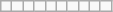<table class="wikitable letters-table letters-blue letters-lo">
<tr>
<td></td>
<td></td>
<td></td>
<td></td>
<td></td>
<td></td>
<td></td>
<td></td>
<td></td>
<td></td>
</tr>
</table>
